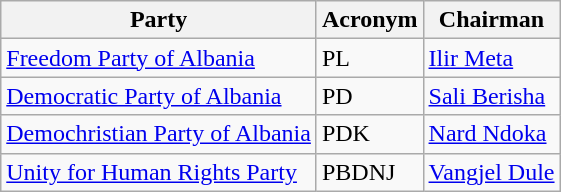<table class="wikitable">
<tr>
<th>Party</th>
<th>Acronym</th>
<th>Chairman</th>
</tr>
<tr>
<td><a href='#'>Freedom Party of Albania</a></td>
<td>PL</td>
<td><a href='#'>Ilir Meta</a></td>
</tr>
<tr>
<td><a href='#'>Democratic Party of Albania</a></td>
<td>PD</td>
<td><a href='#'>Sali Berisha</a></td>
</tr>
<tr>
<td><a href='#'>Demochristian Party of Albania</a></td>
<td>PDK</td>
<td><a href='#'>Nard Ndoka</a></td>
</tr>
<tr>
<td><a href='#'>Unity for Human Rights Party</a></td>
<td>PBDNJ</td>
<td><a href='#'>Vangjel Dule</a></td>
</tr>
</table>
